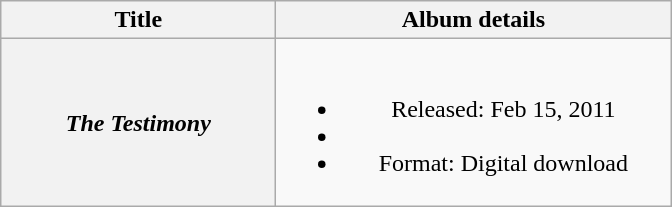<table class="wikitable plainrowheaders" style="text-align:center;">
<tr>
<th scope="col" style="width:11em;">Title</th>
<th scope="col" style="width:16em;">Album details</th>
</tr>
<tr>
<th scope="row"><em>The Testimony</em></th>
<td><br><ul><li>Released: Feb 15, 2011</li><li></li><li>Format: Digital download</li></ul></td>
</tr>
</table>
